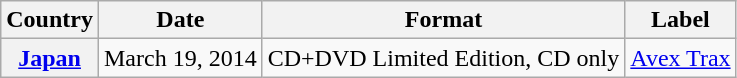<table class="wikitable plainrowheaders">
<tr>
<th scope="col">Country</th>
<th>Date</th>
<th>Format</th>
<th>Label</th>
</tr>
<tr>
<th scope="row" rowspan="1"><a href='#'>Japan</a></th>
<td>March 19, 2014</td>
<td>CD+DVD Limited Edition, CD only</td>
<td><a href='#'>Avex Trax</a></td>
</tr>
</table>
